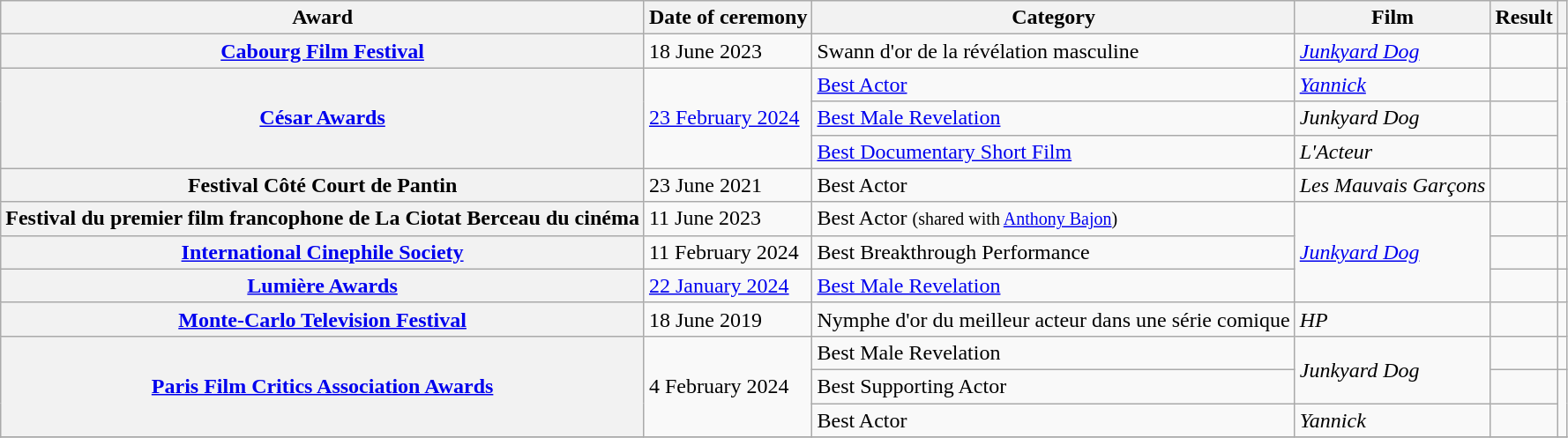<table class="wikitable sortable plainrowheaders">
<tr>
<th scope="col">Award</th>
<th scope="col">Date of ceremony</th>
<th scope="col">Category</th>
<th scope="col">Film</th>
<th scope="col">Result</th>
<th scope="col" class="unsortable"></th>
</tr>
<tr>
<th scope="row"><a href='#'>Cabourg Film Festival</a></th>
<td>18 June 2023</td>
<td>Swann d'or de la révélation masculine</td>
<td><em><a href='#'>Junkyard Dog</a></em></td>
<td></td>
<td align="center"></td>
</tr>
<tr>
<th scope="row" rowspan="3"><a href='#'>César Awards</a></th>
<td rowspan="3"><a href='#'>23 February 2024</a></td>
<td><a href='#'>Best Actor</a></td>
<td><em><a href='#'>Yannick</a></em></td>
<td></td>
<td rowspan="3" align="center"></td>
</tr>
<tr>
<td><a href='#'>Best Male Revelation</a></td>
<td><em>Junkyard Dog</em></td>
<td></td>
</tr>
<tr>
<td><a href='#'>Best Documentary Short Film</a></td>
<td><em>L'Acteur</em></td>
<td></td>
</tr>
<tr>
<th scope="row">Festival Côté Court de Pantin</th>
<td>23 June 2021</td>
<td>Best Actor</td>
<td><em>Les Mauvais Garçons</em></td>
<td></td>
<td align="center"></td>
</tr>
<tr>
<th scope="row">Festival du premier film francophone de La Ciotat Berceau du cinéma</th>
<td>11 June 2023</td>
<td>Best Actor <small>(shared with <a href='#'>Anthony Bajon</a>)</small></td>
<td rowspan="3"><em><a href='#'>Junkyard Dog</a></em></td>
<td></td>
<td align="center"></td>
</tr>
<tr>
<th scope="row"><a href='#'>International Cinephile Society</a></th>
<td>11 February 2024</td>
<td>Best Breakthrough Performance</td>
<td></td>
<td align="center"></td>
</tr>
<tr>
<th scope="row"><a href='#'>Lumière Awards</a></th>
<td><a href='#'>22 January 2024</a></td>
<td><a href='#'>Best Male Revelation</a></td>
<td></td>
<td align="center"></td>
</tr>
<tr>
<th scope="row"><a href='#'>Monte-Carlo Television Festival</a></th>
<td>18 June 2019</td>
<td>Nymphe d'or du meilleur acteur dans une série comique</td>
<td><em>HP</em></td>
<td></td>
<td align="center"></td>
</tr>
<tr>
<th scope="row" rowspan="3"><a href='#'>Paris Film Critics Association Awards</a></th>
<td rowspan="3">4 February 2024</td>
<td>Best Male Revelation</td>
<td rowspan="2"><em>Junkyard Dog</em></td>
<td></td>
<td align="center"></td>
</tr>
<tr>
<td>Best Supporting Actor</td>
<td></td>
<td rowspan="2" align="center"></td>
</tr>
<tr>
<td>Best Actor</td>
<td><em>Yannick</em></td>
<td></td>
</tr>
<tr>
</tr>
</table>
